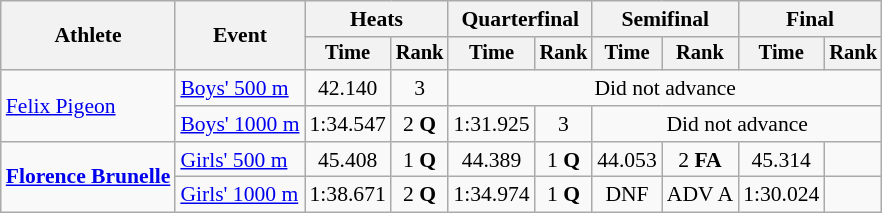<table class="wikitable" style="font-size:90%">
<tr>
<th rowspan=2>Athlete</th>
<th rowspan=2>Event</th>
<th colspan=2>Heats</th>
<th colspan=2>Quarterfinal</th>
<th colspan=2>Semifinal</th>
<th colspan=2>Final</th>
</tr>
<tr style="font-size:95%">
<th>Time</th>
<th>Rank</th>
<th>Time</th>
<th>Rank</th>
<th>Time</th>
<th>Rank</th>
<th>Time</th>
<th>Rank</th>
</tr>
<tr align=center>
<td align=left rowspan=2><a href='#'>Felix Pigeon</a></td>
<td align=left><a href='#'>Boys' 500 m</a></td>
<td>42.140</td>
<td>3</td>
<td colspan=6>Did not advance</td>
</tr>
<tr align=center>
<td align=left><a href='#'>Boys' 1000 m</a></td>
<td>1:34.547</td>
<td>2 <strong>Q</strong></td>
<td>1:31.925</td>
<td>3</td>
<td colspan=4>Did not advance</td>
</tr>
<tr align=center>
<td align=left rowspan=2><strong><a href='#'>Florence Brunelle</a></strong></td>
<td align=left><a href='#'>Girls' 500 m</a></td>
<td>45.408</td>
<td>1 <strong>Q</strong></td>
<td>44.389</td>
<td>1 <strong>Q</strong></td>
<td>44.053</td>
<td>2 <strong>FA</strong></td>
<td>45.314</td>
<td></td>
</tr>
<tr align=center>
<td align=left><a href='#'>Girls' 1000 m</a></td>
<td>1:38.671</td>
<td>2 <strong>Q</strong></td>
<td>1:34.974</td>
<td>1 <strong>Q</strong></td>
<td>DNF</td>
<td>ADV A</td>
<td>1:30.024</td>
<td></td>
</tr>
</table>
